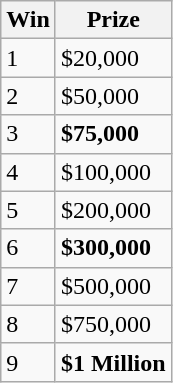<table class="wikitable">
<tr>
<th>Win</th>
<th>Prize</th>
</tr>
<tr>
<td>1</td>
<td>$20,000</td>
</tr>
<tr>
<td>2</td>
<td>$50,000</td>
</tr>
<tr>
<td>3</td>
<td><strong>$75,000</strong></td>
</tr>
<tr>
<td>4</td>
<td>$100,000</td>
</tr>
<tr>
<td>5</td>
<td>$200,000</td>
</tr>
<tr>
<td>6</td>
<td><strong>$300,000</strong></td>
</tr>
<tr>
<td>7</td>
<td>$500,000</td>
</tr>
<tr>
<td>8</td>
<td>$750,000</td>
</tr>
<tr>
<td>9</td>
<td><strong>$1 Million</strong></td>
</tr>
</table>
